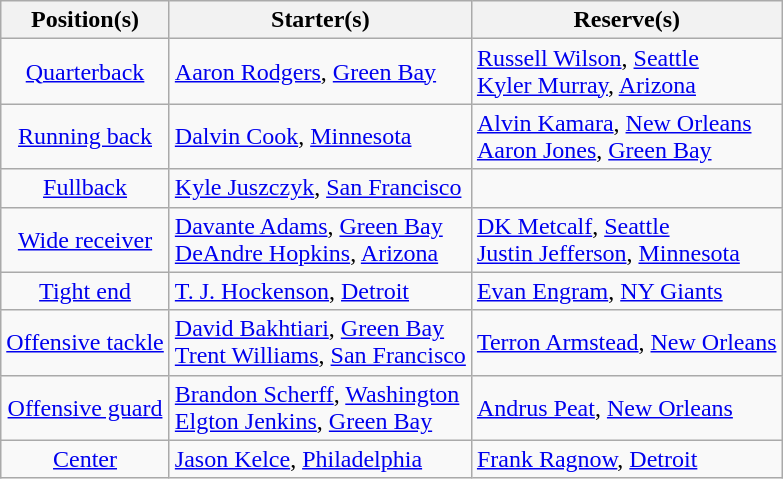<table class="wikitable">
<tr>
<th>Position(s)</th>
<th>Starter(s)</th>
<th>Reserve(s)</th>
</tr>
<tr>
<td align=center><a href='#'>Quarterback</a></td>
<td> <a href='#'>Aaron Rodgers</a>, <a href='#'>Green Bay</a></td>
<td> <a href='#'>Russell Wilson</a>, <a href='#'>Seattle</a><br> <a href='#'>Kyler Murray</a>, <a href='#'>Arizona</a></td>
</tr>
<tr>
<td align=center><a href='#'>Running back</a></td>
<td> <a href='#'>Dalvin Cook</a>, <a href='#'>Minnesota</a></td>
<td> <a href='#'>Alvin Kamara</a>, <a href='#'>New Orleans</a><br> <a href='#'>Aaron Jones</a>, <a href='#'>Green Bay</a></td>
</tr>
<tr>
<td align=center><a href='#'>Fullback</a></td>
<td> <a href='#'>Kyle Juszczyk</a>, <a href='#'>San Francisco</a></td>
<td></td>
</tr>
<tr>
<td align=center><a href='#'>Wide receiver</a></td>
<td> <a href='#'>Davante Adams</a>, <a href='#'>Green Bay</a><br> <a href='#'>DeAndre Hopkins</a>, <a href='#'>Arizona</a></td>
<td> <a href='#'>DK Metcalf</a>, <a href='#'>Seattle</a><br> <a href='#'>Justin Jefferson</a>, <a href='#'>Minnesota</a></td>
</tr>
<tr>
<td align=center><a href='#'>Tight end</a></td>
<td> <a href='#'>T. J. Hockenson</a>, <a href='#'>Detroit</a></td>
<td> <a href='#'>Evan Engram</a>, <a href='#'>NY Giants</a></td>
</tr>
<tr>
<td align=center><a href='#'>Offensive tackle</a></td>
<td> <a href='#'>David Bakhtiari</a>, <a href='#'>Green Bay</a><br> <a href='#'>Trent Williams</a>, <a href='#'>San Francisco</a></td>
<td> <a href='#'>Terron Armstead</a>, <a href='#'>New Orleans</a></td>
</tr>
<tr>
<td align=center><a href='#'>Offensive guard</a></td>
<td> <a href='#'>Brandon Scherff</a>, <a href='#'>Washington</a><br> <a href='#'>Elgton Jenkins</a>, <a href='#'>Green Bay</a></td>
<td> <a href='#'>Andrus Peat</a>, <a href='#'>New Orleans</a></td>
</tr>
<tr>
<td align=center><a href='#'>Center</a></td>
<td> <a href='#'>Jason Kelce</a>, <a href='#'>Philadelphia</a></td>
<td> <a href='#'>Frank Ragnow</a>, <a href='#'>Detroit</a></td>
</tr>
</table>
